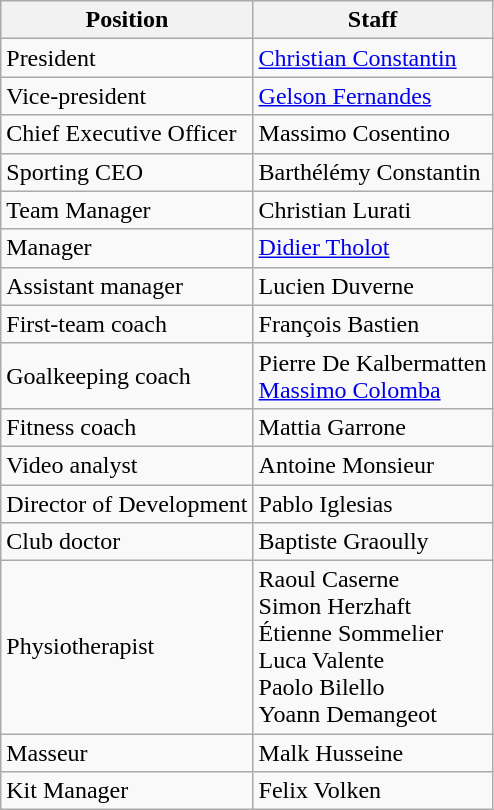<table class="wikitable">
<tr>
<th>Position</th>
<th>Staff</th>
</tr>
<tr>
<td>President</td>
<td> <a href='#'>Christian Constantin</a></td>
</tr>
<tr>
<td>Vice-president</td>
<td> <a href='#'>Gelson Fernandes</a></td>
</tr>
<tr>
<td>Chief Executive Officer</td>
<td> Massimo Cosentino</td>
</tr>
<tr>
<td>Sporting CEO</td>
<td> Barthélémy Constantin</td>
</tr>
<tr>
<td>Team Manager</td>
<td> Christian Lurati</td>
</tr>
<tr>
<td>Manager</td>
<td> <a href='#'>Didier Tholot</a></td>
</tr>
<tr>
<td>Assistant manager</td>
<td> Lucien Duverne</td>
</tr>
<tr>
<td>First-team coach</td>
<td> François Bastien</td>
</tr>
<tr>
<td>Goalkeeping coach</td>
<td> Pierre De Kalbermatten <br>   <a href='#'>Massimo Colomba</a></td>
</tr>
<tr>
<td>Fitness coach</td>
<td> Mattia Garrone</td>
</tr>
<tr>
<td>Video analyst</td>
<td> Antoine Monsieur</td>
</tr>
<tr>
<td>Director of Development</td>
<td> Pablo Iglesias</td>
</tr>
<tr>
<td>Club doctor</td>
<td> Baptiste Graoully</td>
</tr>
<tr>
<td>Physiotherapist</td>
<td> Raoul Caserne <br>   Simon Herzhaft <br>  Étienne Sommelier  <br>  Luca Valente <br>  Paolo Bilello <br>  Yoann Demangeot</td>
</tr>
<tr>
<td>Masseur</td>
<td> Malk Husseine</td>
</tr>
<tr>
<td>Kit Manager</td>
<td> Felix Volken</td>
</tr>
</table>
